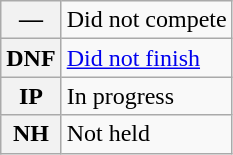<table class="wikitable">
<tr>
<th scope="row">—</th>
<td>Did not compete</td>
</tr>
<tr>
<th scope="row">DNF</th>
<td><a href='#'>Did not finish</a></td>
</tr>
<tr>
<th scope="row">IP</th>
<td>In progress</td>
</tr>
<tr>
<th scope="row">NH</th>
<td>Not held</td>
</tr>
</table>
